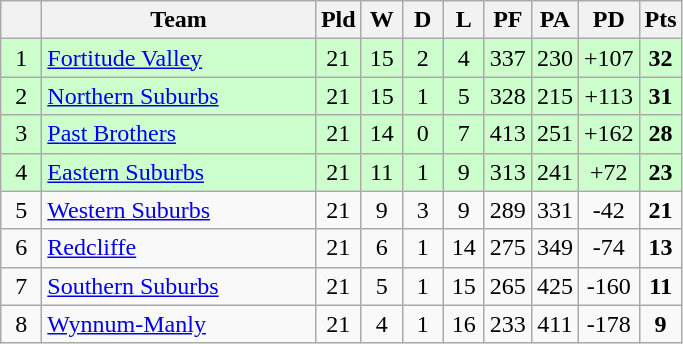<table class="wikitable" style="text-align:center;">
<tr>
<th width="20"></th>
<th width="175">Team</th>
<th width="20">Pld</th>
<th width="20">W</th>
<th width="20">D</th>
<th width="20">L</th>
<th width="20">PF</th>
<th width="20">PA</th>
<th width="20">PD</th>
<th width="20">Pts</th>
</tr>
<tr style="background: #ccffcc;">
<td>1</td>
<td style="text-align:left;"> <a href='#'>Fortitude Valley</a></td>
<td>21</td>
<td>15</td>
<td>2</td>
<td>4</td>
<td>337</td>
<td>230</td>
<td>+107</td>
<td><strong>32</strong></td>
</tr>
<tr style="background: #ccffcc;">
<td>2</td>
<td style="text-align:left;"> <a href='#'>Northern Suburbs</a></td>
<td>21</td>
<td>15</td>
<td>1</td>
<td>5</td>
<td>328</td>
<td>215</td>
<td>+113</td>
<td><strong>31</strong></td>
</tr>
<tr style="background: #ccffcc;">
<td>3</td>
<td style="text-align:left;"> <a href='#'>Past Brothers</a></td>
<td>21</td>
<td>14</td>
<td>0</td>
<td>7</td>
<td>413</td>
<td>251</td>
<td>+162</td>
<td><strong>28</strong></td>
</tr>
<tr style="background: #ccffcc;">
<td>4</td>
<td style="text-align:left;"> <a href='#'>Eastern Suburbs</a></td>
<td>21</td>
<td>11</td>
<td>1</td>
<td>9</td>
<td>313</td>
<td>241</td>
<td>+72</td>
<td><strong>23</strong></td>
</tr>
<tr>
<td>5</td>
<td style="text-align:left;"> <a href='#'>Western Suburbs</a></td>
<td>21</td>
<td>9</td>
<td>3</td>
<td>9</td>
<td>289</td>
<td>331</td>
<td>-42</td>
<td><strong>21</strong></td>
</tr>
<tr>
<td>6</td>
<td style="text-align:left;"> <a href='#'>Redcliffe</a></td>
<td>21</td>
<td>6</td>
<td>1</td>
<td>14</td>
<td>275</td>
<td>349</td>
<td>-74</td>
<td><strong>13</strong></td>
</tr>
<tr>
<td>7</td>
<td style="text-align:left;"> <a href='#'>Southern Suburbs</a></td>
<td>21</td>
<td>5</td>
<td>1</td>
<td>15</td>
<td>265</td>
<td>425</td>
<td>-160</td>
<td><strong>11</strong></td>
</tr>
<tr>
<td>8</td>
<td style="text-align:left;"> <a href='#'>Wynnum-Manly</a></td>
<td>21</td>
<td>4</td>
<td>1</td>
<td>16</td>
<td>233</td>
<td>411</td>
<td>-178</td>
<td><strong>9</strong></td>
</tr>
</table>
